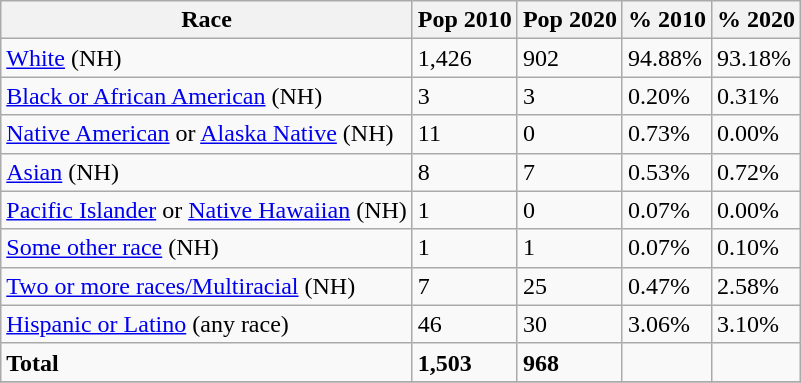<table class="wikitable">
<tr>
<th>Race</th>
<th>Pop 2010</th>
<th>Pop 2020</th>
<th>% 2010</th>
<th>% 2020</th>
</tr>
<tr>
<td><a href='#'>White</a> (NH)</td>
<td>1,426</td>
<td>902</td>
<td>94.88%</td>
<td>93.18%</td>
</tr>
<tr>
<td><a href='#'>Black or African American</a> (NH)</td>
<td>3</td>
<td>3</td>
<td>0.20%</td>
<td>0.31%</td>
</tr>
<tr>
<td><a href='#'>Native American</a> or <a href='#'>Alaska Native</a> (NH)</td>
<td>11</td>
<td>0</td>
<td>0.73%</td>
<td>0.00%</td>
</tr>
<tr>
<td><a href='#'>Asian</a> (NH)</td>
<td>8</td>
<td>7</td>
<td>0.53%</td>
<td>0.72%</td>
</tr>
<tr>
<td><a href='#'>Pacific Islander</a> or <a href='#'>Native Hawaiian</a> (NH)</td>
<td>1</td>
<td>0</td>
<td>0.07%</td>
<td>0.00%</td>
</tr>
<tr>
<td><a href='#'>Some other race</a> (NH)</td>
<td>1</td>
<td>1</td>
<td>0.07%</td>
<td>0.10%</td>
</tr>
<tr>
<td><a href='#'>Two or more races/Multiracial</a> (NH)</td>
<td>7</td>
<td>25</td>
<td>0.47%</td>
<td>2.58%</td>
</tr>
<tr>
<td><a href='#'>Hispanic or Latino</a> (any race)</td>
<td>46</td>
<td>30</td>
<td>3.06%</td>
<td>3.10%</td>
</tr>
<tr>
<td><strong>Total</strong></td>
<td><strong>1,503</strong></td>
<td><strong>968</strong></td>
<td></td>
<td></td>
</tr>
<tr>
</tr>
</table>
